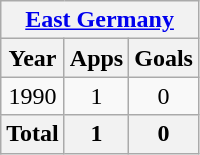<table class="wikitable" style="text-align:center">
<tr>
<th colspan=3><a href='#'>East Germany</a></th>
</tr>
<tr>
<th>Year</th>
<th>Apps</th>
<th>Goals</th>
</tr>
<tr>
<td>1990</td>
<td>1</td>
<td>0</td>
</tr>
<tr>
<th>Total</th>
<th>1</th>
<th>0</th>
</tr>
</table>
